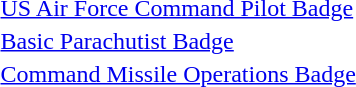<table>
<tr>
<td></td>
<td><a href='#'>US Air Force Command Pilot Badge</a></td>
</tr>
<tr>
<td></td>
<td><a href='#'>Basic Parachutist Badge</a></td>
</tr>
<tr>
<td></td>
<td><a href='#'>Command Missile Operations Badge</a></td>
</tr>
</table>
